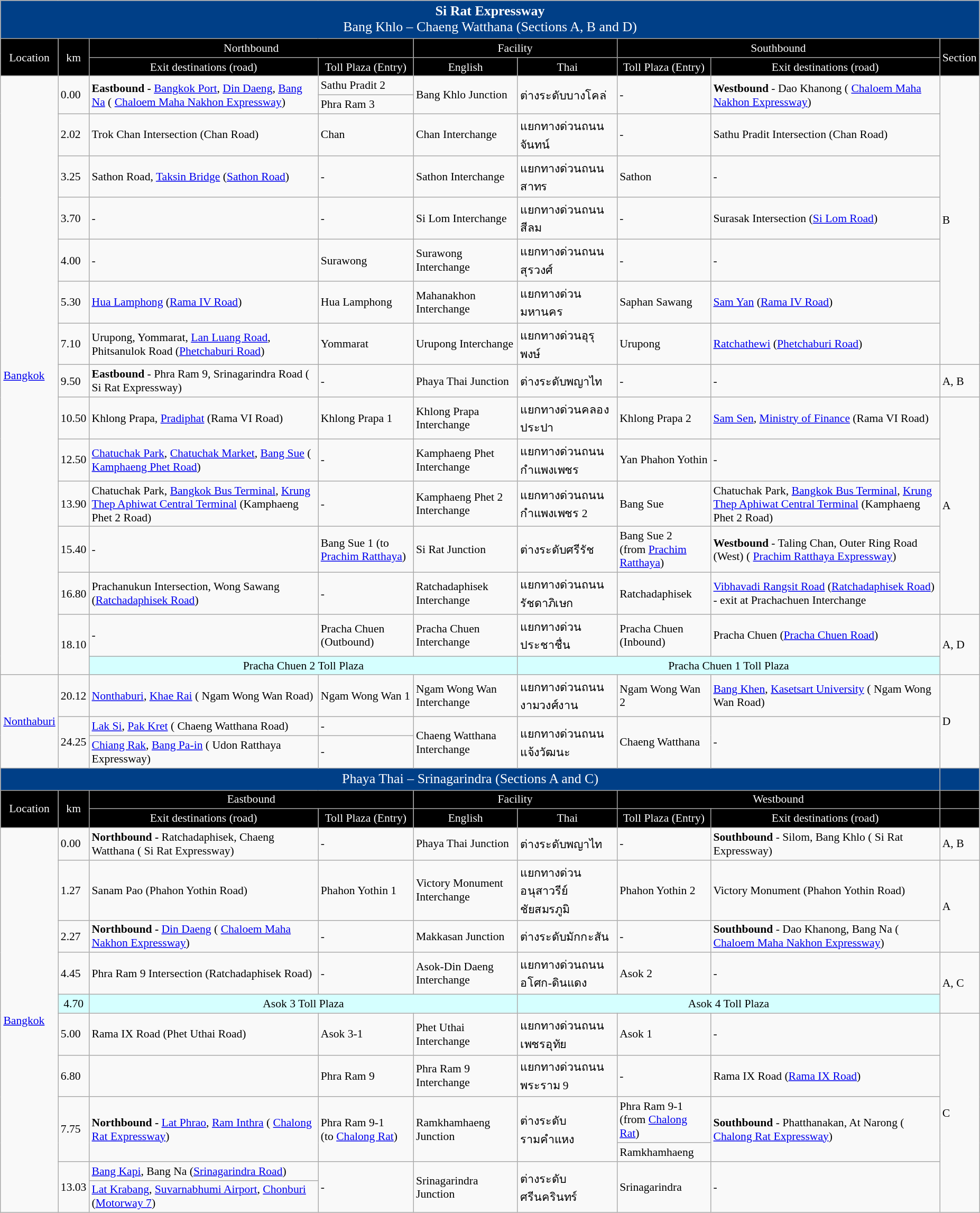<table class="wikitable" style="margin-left:1em; margin-bottom:1em; color:black; font-size:90%;">
<tr style="background:#003f87; text-align:center; color:white; font-size:120%;">
<td colspan="9"><strong> Si Rat Expressway</strong><br>Bang Khlo – Chaeng Watthana (Sections A, B and D)</td>
</tr>
<tr align="center" bgcolor="000000" style="color: white">
<td rowspan="2">Location</td>
<td rowspan="2">km</td>
<td colspan="2">Northbound</td>
<td colspan="2">Facility</td>
<td colspan="2">Southbound</td>
<td rowspan="2">Section</td>
</tr>
<tr align="center" bgcolor="000000" style="color: white">
<td>Exit destinations (road)</td>
<td>Toll Plaza (Entry)</td>
<td>English</td>
<td>Thai</td>
<td>Toll Plaza (Entry)</td>
<td>Exit destinations (road)</td>
</tr>
<tr>
<td rowspan="16"><a href='#'>Bangkok</a></td>
<td rowspan="2">0.00</td>
<td rowspan="2"><strong>Eastbound -</strong> <a href='#'>Bangkok Port</a>, <a href='#'>Din Daeng</a>, <a href='#'>Bang Na</a> ( <a href='#'>Chaloem Maha Nakhon Expressway</a>)</td>
<td>Sathu Pradit 2</td>
<td rowspan="2">Bang Khlo Junction</td>
<td rowspan="2">ต่างระดับบางโคล่</td>
<td rowspan="2">-</td>
<td rowspan="2"><strong>Westbound</strong> - Dao Khanong ( <a href='#'>Chaloem Maha Nakhon Expressway</a>)</td>
<td rowspan="8">B</td>
</tr>
<tr>
<td>Phra Ram 3</td>
</tr>
<tr>
<td>2.02</td>
<td>Trok Chan Intersection (Chan Road)</td>
<td>Chan</td>
<td>Chan Interchange</td>
<td>แยกทางด่วนถนนจันทน์</td>
<td>-</td>
<td>Sathu Pradit Intersection (Chan Road)</td>
</tr>
<tr>
<td>3.25</td>
<td>Sathon Road, <a href='#'>Taksin Bridge</a> (<a href='#'>Sathon Road</a>)</td>
<td>-</td>
<td>Sathon Interchange</td>
<td>แยกทางด่วนถนนสาทร</td>
<td>Sathon</td>
<td>-</td>
</tr>
<tr>
<td>3.70</td>
<td>-</td>
<td>-</td>
<td>Si Lom Interchange</td>
<td>แยกทางด่วนถนนสีลม</td>
<td>-</td>
<td>Surasak Intersection (<a href='#'>Si Lom Road</a>)</td>
</tr>
<tr>
<td>4.00</td>
<td>-</td>
<td>Surawong</td>
<td>Surawong Interchange</td>
<td>แยกทางด่วนถนนสุรวงศ์</td>
<td>-</td>
<td>-</td>
</tr>
<tr>
<td>5.30</td>
<td><a href='#'>Hua Lamphong</a> (<a href='#'>Rama IV Road</a>)</td>
<td>Hua Lamphong</td>
<td>Mahanakhon Interchange</td>
<td>แยกทางด่วนมหานคร</td>
<td>Saphan Sawang</td>
<td><a href='#'>Sam Yan</a> (<a href='#'>Rama IV Road</a>)</td>
</tr>
<tr>
<td>7.10</td>
<td>Urupong, Yommarat, <a href='#'>Lan Luang Road</a>, Phitsanulok Road (<a href='#'>Phetchaburi Road</a>)</td>
<td>Yommarat</td>
<td>Urupong Interchange</td>
<td>แยกทางด่วนอุรุพงษ์</td>
<td>Urupong</td>
<td><a href='#'>Ratchathewi</a> (<a href='#'>Phetchaburi Road</a>)</td>
</tr>
<tr>
<td>9.50</td>
<td><strong>Eastbound</strong> - Phra Ram 9, Srinagarindra Road ( Si Rat Expressway)</td>
<td>-</td>
<td>Phaya Thai Junction</td>
<td>ต่างระดับพญาไท</td>
<td>-</td>
<td>-</td>
<td>A, B</td>
</tr>
<tr>
<td>10.50</td>
<td>Khlong Prapa, <a href='#'>Pradiphat</a> (Rama VI Road)</td>
<td>Khlong Prapa 1</td>
<td>Khlong Prapa Interchange</td>
<td>แยกทางด่วนคลองประปา</td>
<td>Khlong Prapa 2</td>
<td><a href='#'>Sam Sen</a>, <a href='#'>Ministry of Finance</a> (Rama VI Road)</td>
<td rowspan="5">A</td>
</tr>
<tr>
<td>12.50</td>
<td><a href='#'>Chatuchak Park</a>, <a href='#'>Chatuchak Market</a>, <a href='#'>Bang Sue</a> ( <a href='#'>Kamphaeng Phet Road</a>)</td>
<td>-</td>
<td>Kamphaeng Phet Interchange</td>
<td>แยกทางด่วนถนนกำแพงเพชร</td>
<td>Yan Phahon Yothin</td>
<td>-</td>
</tr>
<tr>
<td>13.90</td>
<td>Chatuchak Park, <a href='#'>Bangkok Bus Terminal</a>, <a href='#'>Krung Thep Aphiwat Central Terminal</a>  (Kamphaeng Phet 2 Road)</td>
<td>-</td>
<td>Kamphaeng Phet 2 Interchange</td>
<td>แยกทางด่วนถนนกำแพงเพชร 2</td>
<td>Bang Sue</td>
<td>Chatuchak Park, <a href='#'>Bangkok Bus Terminal</a>, <a href='#'>Krung Thep Aphiwat Central Terminal</a> (Kamphaeng Phet 2 Road)</td>
</tr>
<tr>
<td>15.40</td>
<td>-</td>
<td>Bang Sue 1 (to <a href='#'>Prachim Ratthaya</a>)</td>
<td>Si Rat Junction</td>
<td>ต่างระดับศรีรัช</td>
<td>Bang Sue 2<br>(from <a href='#'>Prachim Ratthaya</a>)</td>
<td><strong>Westbound</strong> - Taling Chan, Outer Ring Road (West) ( <a href='#'>Prachim Ratthaya Expressway</a>)</td>
</tr>
<tr>
<td>16.80</td>
<td>Prachanukun Intersection, Wong Sawang (<a href='#'>Ratchadaphisek Road</a>)</td>
<td>-</td>
<td>Ratchadaphisek Interchange</td>
<td>แยกทางด่วนถนนรัชดาภิเษก</td>
<td>Ratchadaphisek</td>
<td><a href='#'>Vibhavadi Rangsit Road</a> (<a href='#'>Ratchadaphisek Road</a>) - exit at Prachachuen Interchange</td>
</tr>
<tr>
<td rowspan="2">18.10</td>
<td>-</td>
<td>Pracha Chuen (Outbound)</td>
<td>Pracha Chuen Interchange</td>
<td>แยกทางด่วนประชาชื่น</td>
<td>Pracha Chuen (Inbound)</td>
<td>Pracha Chuen (<a href='#'>Pracha Chuen Road</a>)</td>
<td rowspan="2">A, D</td>
</tr>
<tr align="center" bgcolor="D5FFFF">
<td colspan="3">Pracha Chuen 2 Toll Plaza</td>
<td colspan="3">Pracha Chuen 1 Toll Plaza</td>
</tr>
<tr>
<td rowspan="3"><a href='#'>Nonthaburi</a></td>
<td>20.12</td>
<td><a href='#'>Nonthaburi</a>, <a href='#'>Khae Rai</a> ( Ngam Wong Wan Road)</td>
<td>Ngam Wong Wan 1</td>
<td>Ngam Wong Wan Interchange</td>
<td>แยกทางด่วนถนนงามวงศ์งาน</td>
<td>Ngam Wong Wan 2</td>
<td><a href='#'>Bang Khen</a>, <a href='#'>Kasetsart University</a> ( Ngam Wong Wan Road)</td>
<td rowspan="3">D</td>
</tr>
<tr>
<td rowspan="2">24.25</td>
<td><a href='#'>Lak Si</a>, <a href='#'>Pak Kret</a> ( Chaeng Watthana Road)</td>
<td>-</td>
<td rowspan="2">Chaeng Watthana Interchange</td>
<td rowspan="2">แยกทางด่วนถนนแจ้งวัฒนะ</td>
<td rowspan="2">Chaeng Watthana</td>
<td rowspan="2">-</td>
</tr>
<tr>
<td><a href='#'>Chiang Rak</a>, <a href='#'>Bang Pa-in</a> ( Udon Ratthaya Expressway)</td>
<td>-</td>
</tr>
<tr style="background:#003f87; text-align:center; color:white; font-size:120%;">
<td colspan="8">Phaya Thai – Srinagarindra (Sections A and C)</td>
<td></td>
</tr>
<tr align="center" bgcolor="000000" style="color: white">
<td rowspan="2">Location</td>
<td rowspan="2">km</td>
<td colspan="2">Eastbound</td>
<td colspan="2">Facility</td>
<td colspan="2">Westbound</td>
<td></td>
</tr>
<tr align="center" bgcolor="000000" style="color: white">
<td>Exit destinations (road)</td>
<td>Toll Plaza (Entry)</td>
<td>English</td>
<td>Thai</td>
<td>Toll Plaza (Entry)</td>
<td>Exit destinations (road)</td>
<td></td>
</tr>
<tr>
<td rowspan="11"><a href='#'>Bangkok</a></td>
<td>0.00</td>
<td><strong>Northbound -</strong> Ratchadaphisek, Chaeng Watthana ( Si Rat Expressway)</td>
<td>-</td>
<td>Phaya Thai Junction</td>
<td>ต่างระดับพญาไท</td>
<td>-</td>
<td><strong>Southbound</strong> - Silom, Bang Khlo ( Si Rat Expressway)</td>
<td>A, B</td>
</tr>
<tr>
<td>1.27</td>
<td>Sanam Pao (Phahon Yothin Road)</td>
<td>Phahon Yothin 1</td>
<td>Victory Monument Interchange</td>
<td>แยกทางด่วนอนุสาวรีย์ชัยสมรภูมิ</td>
<td>Phahon Yothin 2</td>
<td>Victory Monument (Phahon Yothin Road)</td>
<td rowspan="2">A</td>
</tr>
<tr>
<td>2.27</td>
<td><strong>Northbound -</strong> <a href='#'>Din Daeng</a> ( <a href='#'>Chaloem Maha Nakhon Expressway</a>)</td>
<td>-</td>
<td>Makkasan Junction</td>
<td>ต่างระดับมักกะสัน</td>
<td>-</td>
<td><strong>Southbound</strong> - Dao Khanong, Bang Na ( <a href='#'>Chaloem Maha Nakhon Expressway</a>)</td>
</tr>
<tr>
<td>4.45</td>
<td>Phra Ram 9 Intersection (Ratchadaphisek Road)</td>
<td>-</td>
<td>Asok-Din Daeng Interchange</td>
<td>แยกทางด่วนถนนอโศก-ดินแดง</td>
<td>Asok 2</td>
<td>-</td>
<td rowspan="2">A, C</td>
</tr>
<tr align="center" bgcolor="D5FFFF">
<td>4.70</td>
<td colspan="3">Asok 3 Toll Plaza</td>
<td colspan="3">Asok 4 Toll Plaza</td>
</tr>
<tr>
<td>5.00</td>
<td>Rama IX Road (Phet Uthai Road)</td>
<td>Asok 3-1</td>
<td>Phet Uthai Interchange</td>
<td>แยกทางด่วนถนนเพชรอุทัย</td>
<td>Asok 1</td>
<td>-</td>
<td rowspan="6">C</td>
</tr>
<tr>
<td>6.80</td>
<td></td>
<td>Phra Ram 9</td>
<td>Phra Ram 9 Interchange</td>
<td>แยกทางด่วนถนนพระราม 9</td>
<td>-</td>
<td>Rama IX Road (<a href='#'>Rama IX Road</a>)</td>
</tr>
<tr>
<td rowspan="2">7.75</td>
<td rowspan="2"><strong>Northbound -</strong> <a href='#'>Lat Phrao</a>, <a href='#'>Ram Inthra</a> ( <a href='#'>Chalong Rat Expressway</a>)</td>
<td rowspan="2">Phra Ram 9-1<br>(to <a href='#'>Chalong Rat</a>)</td>
<td rowspan="2">Ramkhamhaeng Junction</td>
<td rowspan="2">ต่างระดับรามคำแหง</td>
<td>Phra Ram 9-1<br>(from <a href='#'>Chalong Rat</a>)</td>
<td rowspan="2"><strong>Southbound</strong> - Phatthanakan, At Narong ( <a href='#'>Chalong Rat Expressway</a>)</td>
</tr>
<tr>
<td>Ramkhamhaeng</td>
</tr>
<tr>
<td rowspan="2">13.03</td>
<td><a href='#'>Bang Kapi</a>, Bang Na (<a href='#'>Srinagarindra Road</a>)</td>
<td rowspan="2">-</td>
<td rowspan="2">Srinagarindra Junction</td>
<td rowspan="2">ต่างระดับศรีนครินทร์</td>
<td rowspan="2">Srinagarindra</td>
<td rowspan="2">-</td>
</tr>
<tr>
<td><a href='#'>Lat Krabang</a>, <a href='#'>Suvarnabhumi Airport</a>, <a href='#'>Chonburi</a> (<a href='#'>Motorway 7</a>)</td>
</tr>
</table>
